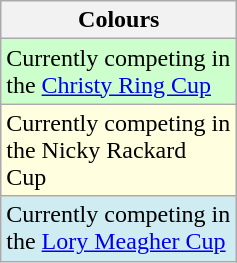<table class="wikitable">
<tr>
<th width="150">Colours</th>
</tr>
<tr style="background:#ccffcc">
<td>Currently competing in the <a href='#'>Christy Ring Cup</a></td>
</tr>
<tr style="background:#FFFFE0">
<td>Currently competing in the Nicky Rackard Cup</td>
</tr>
<tr style="background:#CEECF2">
<td>Currently competing in the <a href='#'>Lory Meagher Cup</a></td>
</tr>
</table>
